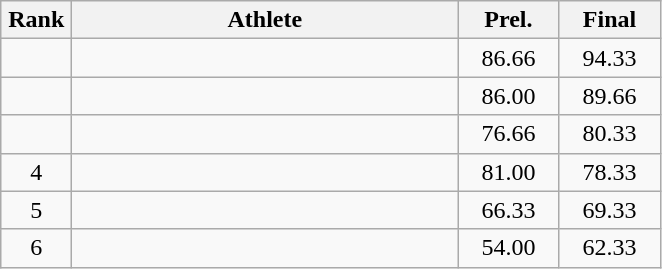<table class=wikitable style="text-align:center">
<tr>
<th width=40>Rank</th>
<th width=250>Athlete</th>
<th width=60>Prel.</th>
<th width=60>Final</th>
</tr>
<tr>
<td></td>
<td align=left></td>
<td>86.66</td>
<td>94.33</td>
</tr>
<tr>
<td></td>
<td align=left></td>
<td>86.00</td>
<td>89.66</td>
</tr>
<tr>
<td></td>
<td align=left></td>
<td>76.66</td>
<td>80.33</td>
</tr>
<tr>
<td>4</td>
<td align=left></td>
<td>81.00</td>
<td>78.33</td>
</tr>
<tr>
<td>5</td>
<td align=left></td>
<td>66.33</td>
<td>69.33</td>
</tr>
<tr>
<td>6</td>
<td align=left></td>
<td>54.00</td>
<td>62.33</td>
</tr>
</table>
